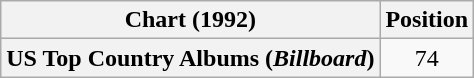<table class="wikitable plainrowheaders" style="text-align:center">
<tr>
<th scope="col">Chart (1992)</th>
<th scope="col">Position</th>
</tr>
<tr>
<th scope="row">US Top Country Albums (<em>Billboard</em>)</th>
<td>74</td>
</tr>
</table>
